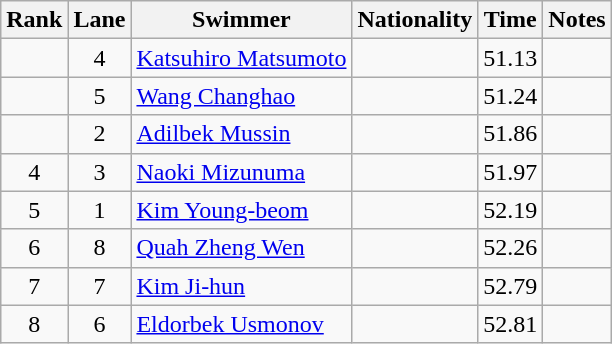<table class="wikitable sortable" style="text-align:center">
<tr>
<th>Rank</th>
<th>Lane</th>
<th>Swimmer</th>
<th>Nationality</th>
<th>Time</th>
<th>Notes</th>
</tr>
<tr>
<td></td>
<td>4</td>
<td align=left><a href='#'>Katsuhiro Matsumoto</a></td>
<td align=left></td>
<td>51.13</td>
<td></td>
</tr>
<tr>
<td></td>
<td>5</td>
<td align=left><a href='#'>Wang Changhao</a></td>
<td align=left></td>
<td>51.24</td>
<td></td>
</tr>
<tr>
<td></td>
<td>2</td>
<td align=left><a href='#'>Adilbek Mussin</a></td>
<td align=left></td>
<td>51.86</td>
<td></td>
</tr>
<tr>
<td>4</td>
<td>3</td>
<td align=left><a href='#'>Naoki Mizunuma</a></td>
<td align=left></td>
<td>51.97</td>
<td></td>
</tr>
<tr>
<td>5</td>
<td>1</td>
<td align=left><a href='#'>Kim Young-beom</a></td>
<td align=left></td>
<td>52.19</td>
<td></td>
</tr>
<tr>
<td>6</td>
<td>8</td>
<td align=left><a href='#'>Quah Zheng Wen</a></td>
<td align=left></td>
<td>52.26</td>
<td></td>
</tr>
<tr>
<td>7</td>
<td>7</td>
<td align=left><a href='#'>Kim Ji-hun</a></td>
<td align=left></td>
<td>52.79</td>
<td></td>
</tr>
<tr>
<td>8</td>
<td>6</td>
<td align=left><a href='#'>Eldorbek Usmonov</a></td>
<td align=left></td>
<td>52.81</td>
<td></td>
</tr>
</table>
